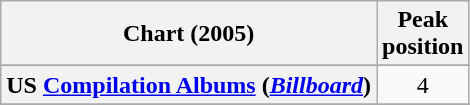<table class="wikitable sortable plainrowheaders">
<tr>
<th scope="col">Chart (2005)</th>
<th scope="col">Peak<br>position</th>
</tr>
<tr>
</tr>
<tr>
<th scope="row">US <a href='#'>Compilation Albums</a> (<em><a href='#'>Billboard</a></em>)</th>
<td align="center">4</td>
</tr>
<tr>
</tr>
</table>
